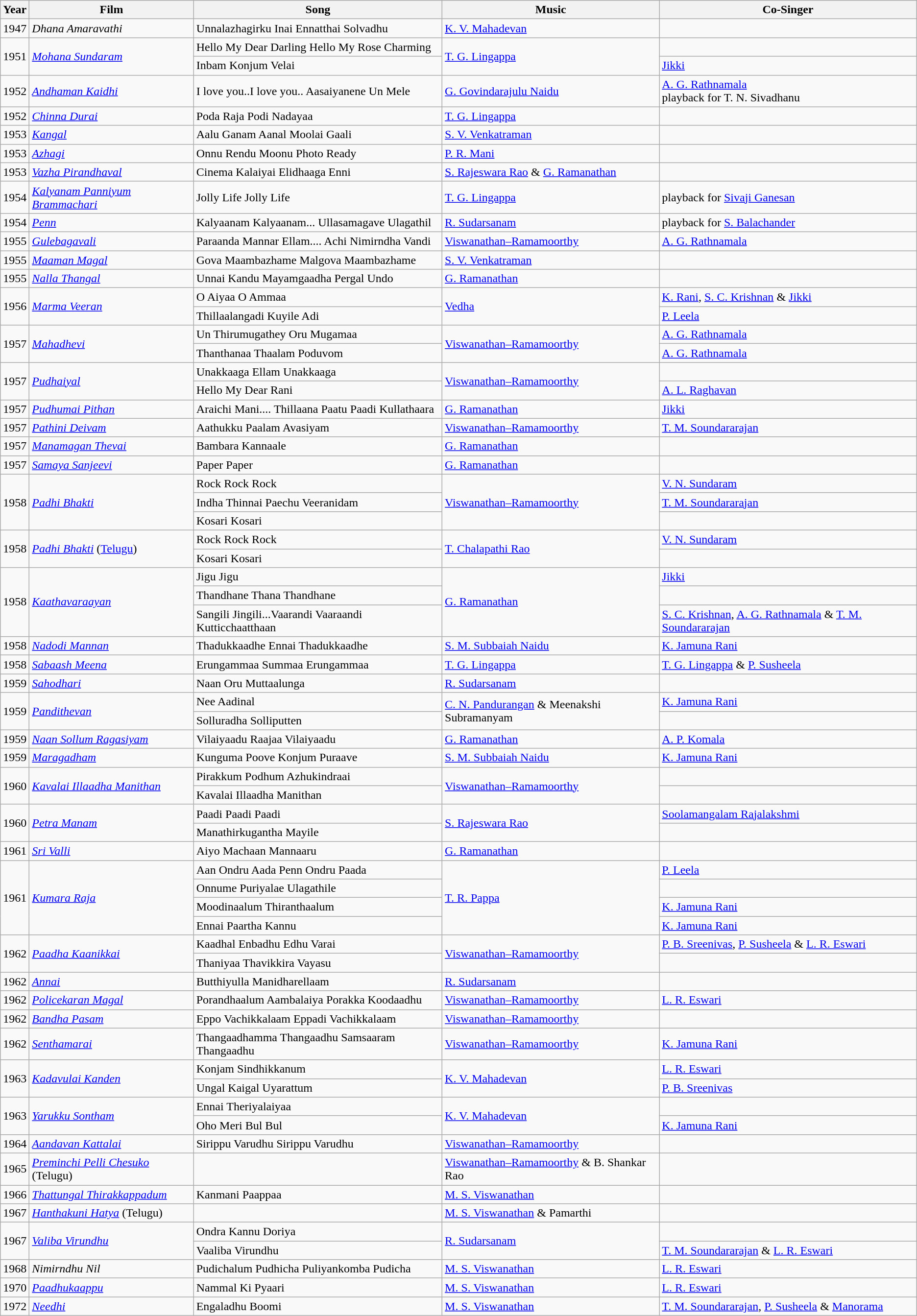<table class="wikitable">
<tr>
<th>Year</th>
<th>Film</th>
<th>Song</th>
<th>Music</th>
<th>Co-Singer</th>
</tr>
<tr>
<td>1947</td>
<td><em>Dhana Amaravathi</em></td>
<td>Unnalazhagirku Inai Ennatthai Solvadhu</td>
<td><a href='#'>K. V. Mahadevan</a></td>
<td></td>
</tr>
<tr>
<td rowspan=2>1951</td>
<td rowspan=2><em><a href='#'>Mohana Sundaram</a></em></td>
<td>Hello My Dear Darling Hello My Rose Charming</td>
<td rowspan=2><a href='#'>T. G. Lingappa</a></td>
<td></td>
</tr>
<tr>
<td>Inbam Konjum Velai</td>
<td><a href='#'>Jikki</a></td>
</tr>
<tr>
<td>1952</td>
<td><em><a href='#'>Andhaman Kaidhi</a></em></td>
<td>I love you..I love you.. Aasaiyanene Un Mele</td>
<td><a href='#'>G. Govindarajulu Naidu</a></td>
<td><a href='#'>A. G. Rathnamala</a><br>playback for T. N. Sivadhanu</td>
</tr>
<tr>
<td>1952</td>
<td><em><a href='#'>Chinna Durai</a></em></td>
<td>Poda Raja Podi Nadayaa</td>
<td><a href='#'>T. G. Lingappa</a></td>
<td></td>
</tr>
<tr>
<td>1953</td>
<td><em><a href='#'>Kangal</a></em></td>
<td>Aalu Ganam Aanal Moolai Gaali</td>
<td><a href='#'>S. V. Venkatraman</a></td>
<td></td>
</tr>
<tr>
<td>1953</td>
<td><em><a href='#'>Azhagi</a></em></td>
<td>Onnu Rendu Moonu Photo Ready</td>
<td><a href='#'>P. R. Mani</a></td>
<td></td>
</tr>
<tr>
<td>1953</td>
<td><em><a href='#'>Vazha Pirandhaval</a></em></td>
<td>Cinema Kalaiyai Elidhaaga Enni</td>
<td><a href='#'>S. Rajeswara Rao</a> & <a href='#'>G. Ramanathan</a></td>
<td></td>
</tr>
<tr>
<td>1954</td>
<td><em><a href='#'>Kalyanam Panniyum Brammachari</a></em></td>
<td>Jolly Life Jolly Life</td>
<td><a href='#'>T. G. Lingappa</a></td>
<td>playback for <a href='#'>Sivaji Ganesan</a></td>
</tr>
<tr>
<td>1954</td>
<td><em><a href='#'>Penn</a></em></td>
<td>Kalyaanam Kalyaanam... Ullasamagave Ulagathil</td>
<td><a href='#'>R. Sudarsanam</a></td>
<td>playback for <a href='#'>S. Balachander</a></td>
</tr>
<tr>
<td>1955</td>
<td><em><a href='#'>Gulebagavali</a></em></td>
<td>Paraanda Mannar Ellam.... Achi Nimirndha Vandi</td>
<td><a href='#'>Viswanathan–Ramamoorthy</a></td>
<td><a href='#'>A. G. Rathnamala</a></td>
</tr>
<tr>
<td>1955</td>
<td><em><a href='#'>Maaman Magal</a></em></td>
<td>Gova Maambazhame Malgova Maambazhame</td>
<td><a href='#'>S. V. Venkatraman</a></td>
<td></td>
</tr>
<tr>
<td>1955</td>
<td><em><a href='#'>Nalla Thangal</a></em></td>
<td>Unnai Kandu Mayamgaadha Pergal Undo</td>
<td><a href='#'>G. Ramanathan</a></td>
<td></td>
</tr>
<tr>
<td rowspan=2>1956</td>
<td rowspan=2><em><a href='#'>Marma Veeran</a></em></td>
<td>O Aiyaa O Ammaa</td>
<td rowspan=2><a href='#'>Vedha</a></td>
<td><a href='#'>K. Rani</a>, <a href='#'>S. C. Krishnan</a> & <a href='#'>Jikki</a></td>
</tr>
<tr>
<td>Thillaalangadi Kuyile Adi</td>
<td><a href='#'>P. Leela</a></td>
</tr>
<tr>
<td rowspan=2>1957</td>
<td rowspan=2><em><a href='#'>Mahadhevi</a></em></td>
<td>Un Thirumugathey Oru Mugamaa</td>
<td rowspan=2><a href='#'>Viswanathan–Ramamoorthy</a></td>
<td><a href='#'>A. G. Rathnamala</a></td>
</tr>
<tr>
<td>Thanthanaa Thaalam Poduvom</td>
<td><a href='#'>A. G. Rathnamala</a></td>
</tr>
<tr>
<td rowspan=2>1957</td>
<td rowspan=2><em><a href='#'>Pudhaiyal</a></em></td>
<td>Unakkaaga Ellam Unakkaaga</td>
<td rowspan=2><a href='#'>Viswanathan–Ramamoorthy</a></td>
<td></td>
</tr>
<tr>
<td>Hello My Dear Rani</td>
<td><a href='#'>A. L. Raghavan</a></td>
</tr>
<tr>
<td>1957</td>
<td><em><a href='#'>Pudhumai Pithan</a></em></td>
<td>Araichi Mani.... Thillaana Paatu Paadi Kullathaara</td>
<td><a href='#'>G. Ramanathan</a></td>
<td><a href='#'>Jikki</a></td>
</tr>
<tr>
<td>1957</td>
<td><em><a href='#'>Pathini Deivam</a></em></td>
<td>Aathukku Paalam Avasiyam</td>
<td><a href='#'>Viswanathan–Ramamoorthy</a></td>
<td><a href='#'>T. M. Soundararajan</a></td>
</tr>
<tr>
<td>1957</td>
<td><em><a href='#'>Manamagan Thevai</a></em></td>
<td>Bambara Kannaale</td>
<td><a href='#'>G. Ramanathan</a></td>
<td></td>
</tr>
<tr>
<td>1957</td>
<td><em><a href='#'>Samaya Sanjeevi</a></em></td>
<td>Paper Paper</td>
<td><a href='#'>G. Ramanathan</a></td>
<td></td>
</tr>
<tr>
<td rowspan=3>1958</td>
<td rowspan=3><em><a href='#'>Padhi Bhakti</a></em></td>
<td>Rock Rock Rock</td>
<td rowspan=3><a href='#'>Viswanathan–Ramamoorthy</a></td>
<td><a href='#'>V. N. Sundaram</a></td>
</tr>
<tr>
<td>Indha Thinnai Paechu Veeranidam</td>
<td><a href='#'>T. M. Soundararajan</a></td>
</tr>
<tr>
<td>Kosari Kosari</td>
<td></td>
</tr>
<tr>
<td rowspan=2>1958</td>
<td rowspan=2><em><a href='#'>Padhi Bhakti</a></em> (<a href='#'>Telugu</a>)</td>
<td>Rock Rock Rock</td>
<td rowspan=2><a href='#'>T. Chalapathi Rao</a></td>
<td><a href='#'>V. N. Sundaram</a></td>
</tr>
<tr>
<td>Kosari Kosari</td>
<td></td>
</tr>
<tr>
<td rowspan=3>1958</td>
<td rowspan=3><em><a href='#'>Kaathavaraayan</a></em></td>
<td>Jigu Jigu</td>
<td rowspan=3><a href='#'>G. Ramanathan</a></td>
<td><a href='#'>Jikki</a></td>
</tr>
<tr>
<td>Thandhane Thana Thandhane</td>
<td></td>
</tr>
<tr>
<td>Sangili Jingili...Vaarandi Vaaraandi Kutticchaatthaan</td>
<td><a href='#'>S. C. Krishnan</a>, <a href='#'>A. G. Rathnamala</a> & <a href='#'>T. M. Soundararajan</a></td>
</tr>
<tr>
<td>1958</td>
<td><em><a href='#'>Nadodi Mannan</a></em></td>
<td>Thadukkaadhe Ennai Thadukkaadhe</td>
<td><a href='#'>S. M. Subbaiah Naidu</a></td>
<td><a href='#'>K. Jamuna Rani</a></td>
</tr>
<tr>
<td>1958</td>
<td><em><a href='#'>Sabaash Meena</a> </em></td>
<td>Erungammaa Summaa Erungammaa</td>
<td><a href='#'>T. G. Lingappa</a></td>
<td><a href='#'>T. G. Lingappa</a> & <a href='#'>P. Susheela</a></td>
</tr>
<tr>
<td>1959</td>
<td><em><a href='#'>Sahodhari</a></em></td>
<td>Naan Oru Muttaalunga</td>
<td><a href='#'>R. Sudarsanam</a></td>
<td></td>
</tr>
<tr>
<td rowspan=2>1959</td>
<td rowspan=2><em><a href='#'>Pandithevan</a></em></td>
<td>Nee Aadinal</td>
<td rowspan=2><a href='#'>C. N. Pandurangan</a> & Meenakshi Subramanyam</td>
<td><a href='#'>K. Jamuna Rani</a></td>
</tr>
<tr>
<td>Solluradha Solliputten</td>
<td></td>
</tr>
<tr>
<td>1959</td>
<td><em><a href='#'>Naan Sollum Ragasiyam</a></em></td>
<td>Vilaiyaadu Raajaa Vilaiyaadu</td>
<td><a href='#'>G. Ramanathan</a></td>
<td><a href='#'>A. P. Komala</a></td>
</tr>
<tr>
<td>1959</td>
<td><em><a href='#'>Maragadham</a></em></td>
<td>Kunguma Poove Konjum Puraave</td>
<td><a href='#'>S. M. Subbaiah Naidu</a></td>
<td><a href='#'>K. Jamuna Rani</a></td>
</tr>
<tr>
<td rowspan=2>1960</td>
<td rowspan=2><em><a href='#'>Kavalai Illaadha Manithan</a></em></td>
<td>Pirakkum Podhum Azhukindraai</td>
<td rowspan=2><a href='#'>Viswanathan–Ramamoorthy</a></td>
<td></td>
</tr>
<tr>
<td>Kavalai Illaadha Manithan</td>
<td></td>
</tr>
<tr>
<td rowspan=2>1960</td>
<td rowspan=2><em><a href='#'>Petra Manam</a></em></td>
<td>Paadi Paadi Paadi</td>
<td rowspan=2><a href='#'>S. Rajeswara Rao</a></td>
<td><a href='#'>Soolamangalam Rajalakshmi</a></td>
</tr>
<tr>
<td>Manathirkugantha Mayile</td>
<td></td>
</tr>
<tr>
<td>1961</td>
<td><em><a href='#'>Sri Valli</a></em></td>
<td>Aiyo Machaan Mannaaru</td>
<td><a href='#'>G. Ramanathan</a></td>
<td></td>
</tr>
<tr>
<td rowspan=4>1961</td>
<td rowspan=4><em><a href='#'>Kumara Raja</a></em></td>
<td>Aan Ondru Aada Penn Ondru Paada</td>
<td rowspan=4><a href='#'>T. R. Pappa</a></td>
<td><a href='#'>P. Leela</a></td>
</tr>
<tr>
<td>Onnume Puriyalae Ulagathile</td>
<td></td>
</tr>
<tr>
<td>Moodinaalum Thiranthaalum</td>
<td><a href='#'>K. Jamuna Rani</a></td>
</tr>
<tr>
<td>Ennai Paartha Kannu</td>
<td><a href='#'>K. Jamuna Rani</a></td>
</tr>
<tr>
<td rowspan=2>1962</td>
<td rowspan=2><em><a href='#'>Paadha Kaanikkai</a></em></td>
<td>Kaadhal Enbadhu Edhu Varai</td>
<td rowspan=2><a href='#'>Viswanathan–Ramamoorthy</a></td>
<td><a href='#'>P. B. Sreenivas</a>, <a href='#'>P. Susheela</a> & <a href='#'>L. R. Eswari</a></td>
</tr>
<tr>
<td>Thaniyaa Thavikkira Vayasu</td>
<td></td>
</tr>
<tr>
<td>1962</td>
<td><em><a href='#'>Annai</a></em></td>
<td>Butthiyulla Manidharellaam</td>
<td><a href='#'>R. Sudarsanam</a></td>
<td></td>
</tr>
<tr>
<td>1962</td>
<td><em><a href='#'>Policekaran Magal</a></em></td>
<td>Porandhaalum Aambalaiya Porakka Koodaadhu</td>
<td><a href='#'>Viswanathan–Ramamoorthy</a></td>
<td><a href='#'>L. R. Eswari</a></td>
</tr>
<tr>
<td>1962</td>
<td><em><a href='#'>Bandha Pasam</a></em></td>
<td>Eppo Vachikkalaam Eppadi Vachikkalaam</td>
<td><a href='#'>Viswanathan–Ramamoorthy</a></td>
<td></td>
</tr>
<tr>
<td>1962</td>
<td><em><a href='#'>Senthamarai</a></em></td>
<td>Thangaadhamma Thangaadhu Samsaaram Thangaadhu</td>
<td><a href='#'>Viswanathan–Ramamoorthy</a></td>
<td><a href='#'>K. Jamuna Rani</a></td>
</tr>
<tr>
<td rowspan=2>1963</td>
<td rowspan=2><em><a href='#'>Kadavulai Kanden</a></em></td>
<td>Konjam Sindhikkanum</td>
<td rowspan=2><a href='#'>K. V. Mahadevan</a></td>
<td><a href='#'>L. R. Eswari</a></td>
</tr>
<tr>
<td>Ungal Kaigal Uyarattum</td>
<td><a href='#'>P. B. Sreenivas</a></td>
</tr>
<tr>
<td rowspan=2>1963</td>
<td rowspan=2><em><a href='#'>Yarukku Sontham</a></em></td>
<td>Ennai Theriyalaiyaa</td>
<td rowspan=2><a href='#'>K. V. Mahadevan</a></td>
<td></td>
</tr>
<tr>
<td>Oho Meri Bul Bul</td>
<td><a href='#'>K. Jamuna Rani</a></td>
</tr>
<tr>
<td>1964</td>
<td><em><a href='#'>Aandavan Kattalai</a></em></td>
<td>Sirippu Varudhu Sirippu Varudhu</td>
<td><a href='#'>Viswanathan–Ramamoorthy</a></td>
<td></td>
</tr>
<tr>
<td>1965</td>
<td><em><a href='#'>Preminchi Pelli Chesuko</a></em> (Telugu)</td>
<td></td>
<td><a href='#'>Viswanathan–Ramamoorthy</a> & B. Shankar Rao</td>
<td></td>
</tr>
<tr>
<td>1966</td>
<td><em><a href='#'>Thattungal Thirakkappadum</a></em></td>
<td>Kanmani Paappaa</td>
<td><a href='#'>M. S. Viswanathan</a></td>
<td></td>
</tr>
<tr>
<td>1967</td>
<td><em><a href='#'>Hanthakuni Hatya</a></em>  (Telugu)</td>
<td></td>
<td><a href='#'>M. S. Viswanathan</a> & Pamarthi</td>
<td></td>
</tr>
<tr>
<td rowspan=2>1967</td>
<td rowspan=2><em><a href='#'>Valiba Virundhu</a></em></td>
<td>Ondra Kannu Doriya</td>
<td rowspan=2><a href='#'>R. Sudarsanam</a></td>
<td></td>
</tr>
<tr>
<td>Vaaliba Virundhu</td>
<td><a href='#'>T. M. Soundararajan</a> & <a href='#'>L. R. Eswari</a></td>
</tr>
<tr>
<td>1968</td>
<td><em>Nimirndhu Nil</em></td>
<td>Pudichalum Pudhicha Puliyankomba Pudicha</td>
<td><a href='#'>M. S. Viswanathan</a></td>
<td><a href='#'>L. R. Eswari</a></td>
</tr>
<tr>
<td>1970</td>
<td><em><a href='#'>Paadhukaappu</a></em></td>
<td>Nammal Ki Pyaari</td>
<td><a href='#'>M. S. Viswanathan</a></td>
<td><a href='#'>L. R. Eswari</a></td>
</tr>
<tr>
<td>1972</td>
<td><em><a href='#'>Needhi</a></em></td>
<td>Engaladhu Boomi</td>
<td><a href='#'>M. S. Viswanathan</a></td>
<td><a href='#'>T. M. Soundararajan</a>, <a href='#'>P. Susheela</a> & <a href='#'>Manorama</a></td>
</tr>
</table>
